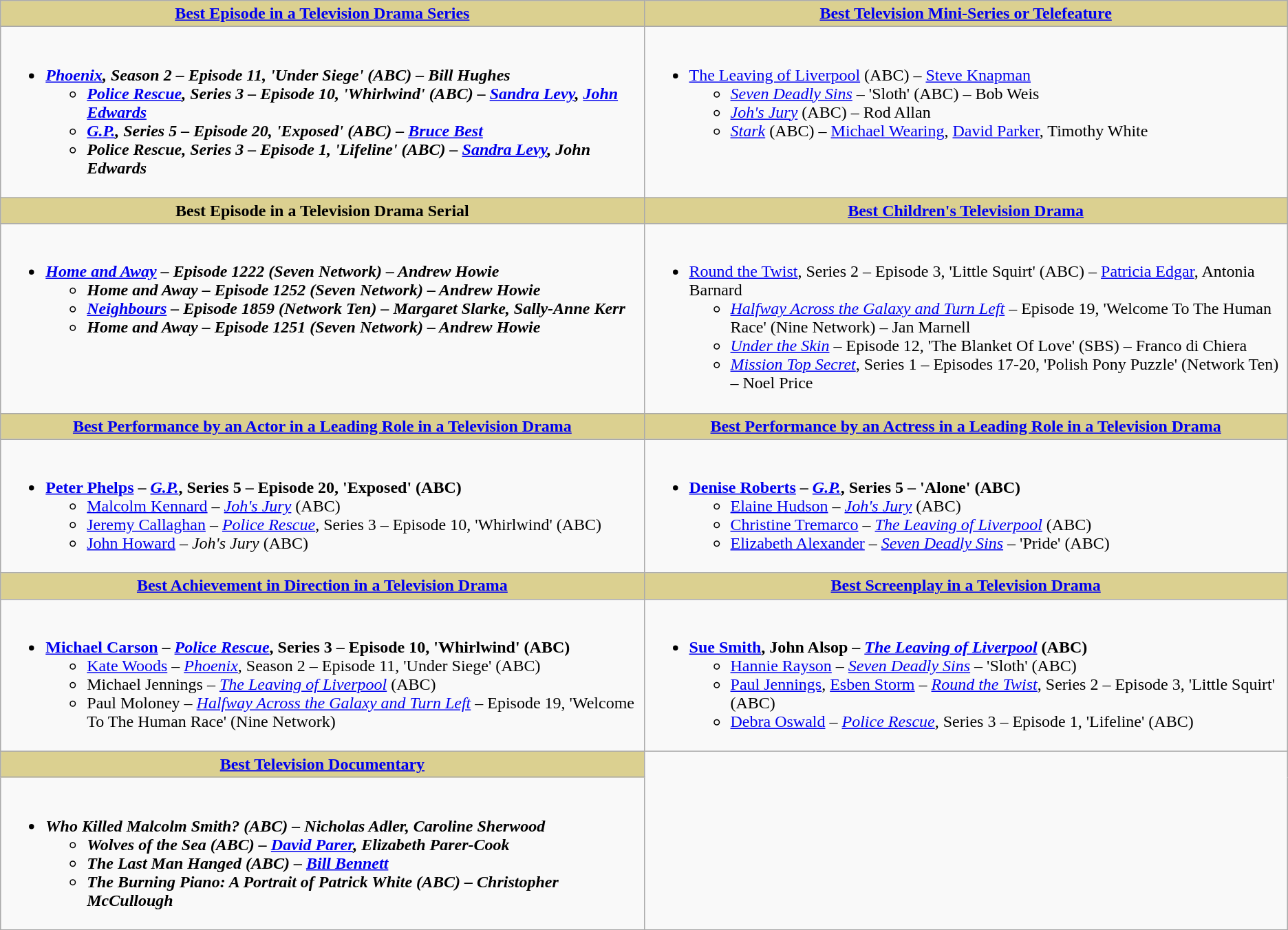<table class="wikitable" style="width="100% ">
<tr>
<th style="background:#DBD090;" width="50%" !><a href='#'>Best Episode in a Television Drama Series</a></th>
<th style="background:#DBD090;" width="50%" !><a href='#'>Best Television Mini-Series or Telefeature</a></th>
</tr>
<tr>
<td valign="top"><br><ul><li><strong><em><a href='#'>Phoenix</a><em>, Season 2 – Episode 11, 'Under Siege' (ABC) – Bill Hughes<strong><ul><li></em><a href='#'>Police Rescue</a><em>, Series 3 – Episode 10, 'Whirlwind' (ABC) – <a href='#'>Sandra Levy</a>, <a href='#'>John Edwards</a></li><li></em><a href='#'>G.P.</a><em>, Series 5 – Episode 20, 'Exposed' (ABC) – <a href='#'>Bruce Best</a></li><li></em>Police Rescue<em>, Series 3 – Episode 1, 'Lifeline' (ABC) – <a href='#'>Sandra Levy</a>, John Edwards</li></ul></li></ul></td>
<td valign="top"><br><ul><li></em></strong><a href='#'>The Leaving of Liverpool</a></em> (ABC) – <a href='#'>Steve Knapman</a></strong><ul><li><em><a href='#'>Seven Deadly Sins</a></em> – 'Sloth' (ABC) – Bob Weis</li><li><em><a href='#'>Joh's Jury</a></em> (ABC) – Rod Allan</li><li><em><a href='#'>Stark</a></em> (ABC) – <a href='#'>Michael Wearing</a>, <a href='#'>David Parker</a>, Timothy White</li></ul></li></ul></td>
</tr>
<tr>
<th style="background:#DBD090;" width="50%" !>Best Episode in a Television Drama Serial</th>
<th style="background:#DBD090;" width="50%" !><a href='#'>Best Children's Television Drama</a></th>
</tr>
<tr>
<td valign="top"><br><ul><li><strong><em><a href='#'>Home and Away</a><em> – Episode 1222 (Seven Network) – Andrew Howie<strong><ul><li></em>Home and Away<em> – Episode 1252 (Seven Network) – Andrew Howie</li><li></em><a href='#'>Neighbours</a><em> – Episode 1859 (Network Ten) – Margaret Slarke, Sally-Anne Kerr</li><li></em>Home and Away<em> – Episode 1251 (Seven Network) – Andrew Howie</li></ul></li></ul></td>
<td valign="top"><br><ul><li></em></strong><a href='#'>Round the Twist</a></em>, Series 2 – Episode 3, 'Little Squirt' (ABC) – <a href='#'>Patricia Edgar</a>, Antonia Barnard</strong><ul><li><em><a href='#'>Halfway Across the Galaxy and Turn Left</a></em> – Episode 19, 'Welcome To The Human Race' (Nine Network) – Jan Marnell</li><li><em><a href='#'>Under the Skin</a></em> – Episode 12, 'The Blanket Of Love' (SBS) – Franco di Chiera</li><li><em><a href='#'>Mission Top Secret</a></em>, Series 1 – Episodes 17-20, 'Polish Pony Puzzle' (Network Ten) – Noel Price</li></ul></li></ul></td>
</tr>
<tr>
<th style="background:#DBD090;" width="50%" !><a href='#'>Best Performance by an Actor in a Leading Role in a Television Drama</a></th>
<th style="background:#DBD090;" width="50%" !><a href='#'>Best Performance by an Actress in a Leading Role in a Television Drama</a></th>
</tr>
<tr>
<td valign="top"><br><ul><li><strong><a href='#'>Peter Phelps</a> – <em><a href='#'>G.P.</a></em>, Series 5 – Episode 20, 'Exposed' (ABC)</strong><ul><li><a href='#'>Malcolm Kennard</a> – <em><a href='#'>Joh's Jury</a></em> (ABC)</li><li><a href='#'>Jeremy Callaghan</a> – <em><a href='#'>Police Rescue</a></em>, Series 3 – Episode 10, 'Whirlwind' (ABC)</li><li><a href='#'>John Howard</a> – <em>Joh's Jury</em> (ABC)</li></ul></li></ul></td>
<td valign="top"><br><ul><li><strong><a href='#'>Denise Roberts</a> – <em><a href='#'>G.P.</a></em>, Series 5 – 'Alone' (ABC)</strong><ul><li><a href='#'>Elaine Hudson</a> – <em><a href='#'>Joh's Jury</a></em> (ABC)</li><li><a href='#'>Christine Tremarco</a> – <em><a href='#'>The Leaving of Liverpool</a></em> (ABC)</li><li><a href='#'>Elizabeth Alexander</a> – <em><a href='#'>Seven Deadly Sins</a></em> – 'Pride' (ABC)</li></ul></li></ul></td>
</tr>
<tr>
<th style="background:#DBD090;" width="50%" !><a href='#'>Best Achievement in Direction in a Television Drama</a></th>
<th style="background:#DBD090;" width="50%" !><a href='#'>Best Screenplay in a Television Drama</a></th>
</tr>
<tr>
<td valign="top"><br><ul><li><strong><a href='#'>Michael Carson</a> – <em><a href='#'>Police Rescue</a></em>, Series 3 – Episode 10, 'Whirlwind' (ABC)</strong><ul><li><a href='#'>Kate Woods</a> – <em><a href='#'>Phoenix</a></em>, Season 2 – Episode 11, 'Under Siege' (ABC)</li><li>Michael Jennings – <em><a href='#'>The Leaving of Liverpool</a></em> (ABC)</li><li>Paul Moloney – <em><a href='#'>Halfway Across the Galaxy and Turn Left</a></em> – Episode 19, 'Welcome To The Human Race' (Nine Network)</li></ul></li></ul></td>
<td valign="top"><br><ul><li><strong><a href='#'>Sue Smith</a>, John Alsop – <em><a href='#'>The Leaving of Liverpool</a></em> (ABC)</strong><ul><li><a href='#'>Hannie Rayson</a> – <em><a href='#'>Seven Deadly Sins</a></em> – 'Sloth' (ABC)</li><li><a href='#'>Paul Jennings</a>, <a href='#'>Esben Storm</a> – <em><a href='#'>Round the Twist</a></em>, Series 2 – Episode 3, 'Little Squirt' (ABC)</li><li><a href='#'>Debra Oswald</a> – <em><a href='#'>Police Rescue</a></em>, Series 3 – Episode 1, 'Lifeline' (ABC)</li></ul></li></ul></td>
</tr>
<tr>
<th style="background:#DBD090;" width="50%" !><a href='#'>Best Television Documentary</a></th>
</tr>
<tr>
<td valign="top"><br><ul><li><strong><em>Who Killed Malcolm Smith?<em> (ABC) – Nicholas Adler, Caroline Sherwood<strong><ul><li></em>Wolves of the Sea<em> (ABC) – <a href='#'>David Parer</a>, Elizabeth Parer-Cook</li><li></em>The Last Man Hanged<em> (ABC) – <a href='#'>Bill Bennett</a></li><li></em>The Burning Piano: A Portrait of Patrick White<em> (ABC) – Christopher McCullough</li></ul></li></ul></td>
</tr>
<tr>
</tr>
</table>
